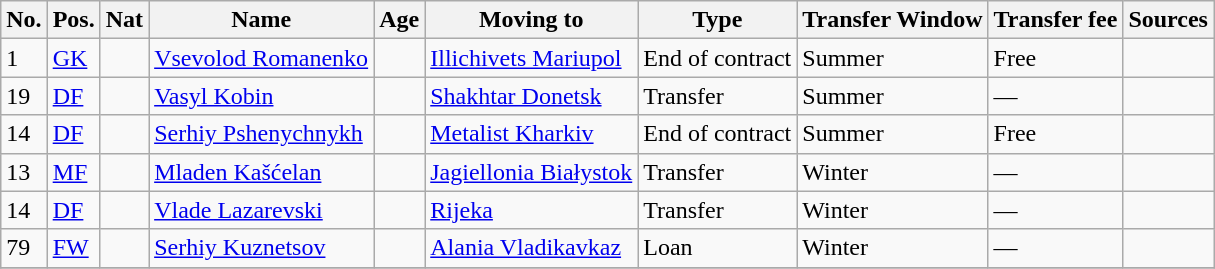<table class="wikitable">
<tr>
<th>No.</th>
<th>Pos.</th>
<th>Nat</th>
<th>Name</th>
<th>Age</th>
<th>Moving to</th>
<th>Type</th>
<th>Transfer Window</th>
<th>Transfer fee</th>
<th>Sources</th>
</tr>
<tr>
<td>1</td>
<td><a href='#'>GK</a></td>
<td></td>
<td><a href='#'>Vsevolod Romanenko</a></td>
<td></td>
<td><a href='#'>Illichivets Mariupol</a></td>
<td>End of contract</td>
<td>Summer</td>
<td>Free</td>
<td></td>
</tr>
<tr>
<td>19</td>
<td><a href='#'>DF</a></td>
<td></td>
<td><a href='#'>Vasyl Kobin</a></td>
<td></td>
<td><a href='#'>Shakhtar Donetsk</a></td>
<td>Transfer</td>
<td>Summer</td>
<td>—</td>
<td></td>
</tr>
<tr>
<td>14</td>
<td><a href='#'>DF</a></td>
<td></td>
<td><a href='#'>Serhiy Pshenychnykh</a></td>
<td></td>
<td><a href='#'>Metalist Kharkiv</a></td>
<td>End of contract</td>
<td>Summer</td>
<td>Free</td>
<td></td>
</tr>
<tr>
<td>13</td>
<td><a href='#'>MF</a></td>
<td></td>
<td><a href='#'>Mladen Kašćelan</a></td>
<td></td>
<td> <a href='#'>Jagiellonia Białystok</a></td>
<td>Transfer</td>
<td>Winter</td>
<td>—</td>
<td></td>
</tr>
<tr>
<td>14</td>
<td><a href='#'>DF</a></td>
<td></td>
<td><a href='#'>Vlade Lazarevski</a></td>
<td></td>
<td> <a href='#'>Rijeka</a></td>
<td>Transfer</td>
<td>Winter</td>
<td>—</td>
<td></td>
</tr>
<tr>
<td>79</td>
<td><a href='#'>FW</a></td>
<td></td>
<td><a href='#'>Serhiy Kuznetsov</a></td>
<td></td>
<td> <a href='#'>Alania Vladikavkaz</a></td>
<td>Loan</td>
<td>Winter</td>
<td>—</td>
<td></td>
</tr>
<tr>
</tr>
</table>
